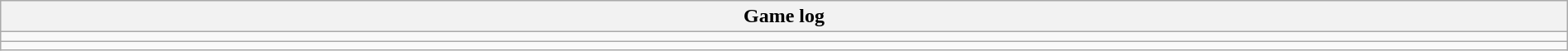<table class="wikitable collapsible" width=100%>
<tr>
<th>Game log</th>
</tr>
<tr>
<td></td>
</tr>
<tr>
<td></td>
</tr>
</table>
